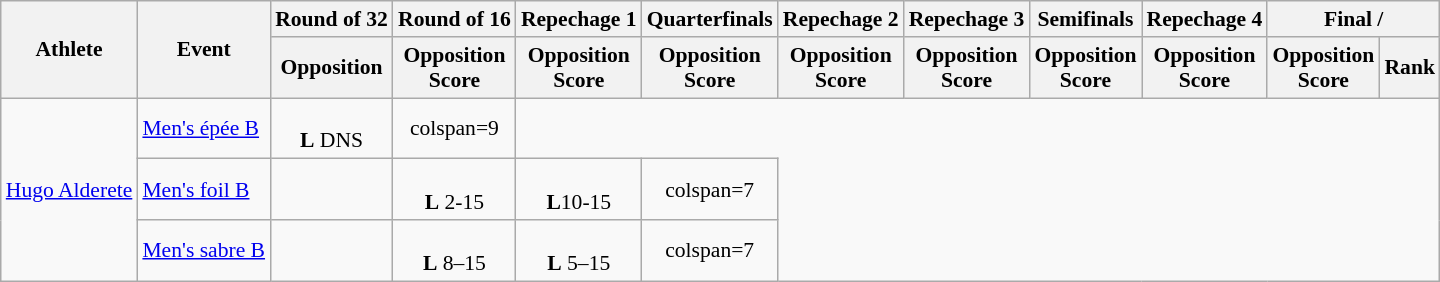<table class=wikitable style="font-size:90%">
<tr>
<th rowspan="2">Athlete</th>
<th rowspan="2">Event</th>
<th>Round of 32</th>
<th>Round of 16</th>
<th>Repechage 1</th>
<th>Quarterfinals</th>
<th>Repechage 2</th>
<th>Repechage 3</th>
<th>Semifinals</th>
<th>Repechage 4</th>
<th colspan="2">Final / </th>
</tr>
<tr>
<th>Opposition</th>
<th>Opposition<br>Score</th>
<th>Opposition<br>Score</th>
<th>Opposition<br>Score</th>
<th>Opposition<br>Score</th>
<th>Opposition<br>Score</th>
<th>Opposition<br>Score</th>
<th>Opposition<br>Score</th>
<th>Opposition<br>Score</th>
<th>Rank</th>
</tr>
<tr align=center>
<td align=left rowspan=3><a href='#'>Hugo Alderete</a></td>
<td align=left><a href='#'>Men's épée B</a></td>
<td><br><strong>L</strong> DNS</td>
<td>colspan=9 </td>
</tr>
<tr align=center>
<td align=left><a href='#'>Men's foil B</a></td>
<td></td>
<td><br><strong>L</strong> 2-15</td>
<td><br><strong>L</strong>10-15</td>
<td>colspan=7 </td>
</tr>
<tr align=center>
<td align=left><a href='#'>Men's sabre B</a></td>
<td></td>
<td><br><strong>L</strong> 8–15</td>
<td><br><strong>L</strong> 5–15</td>
<td>colspan=7 </td>
</tr>
</table>
